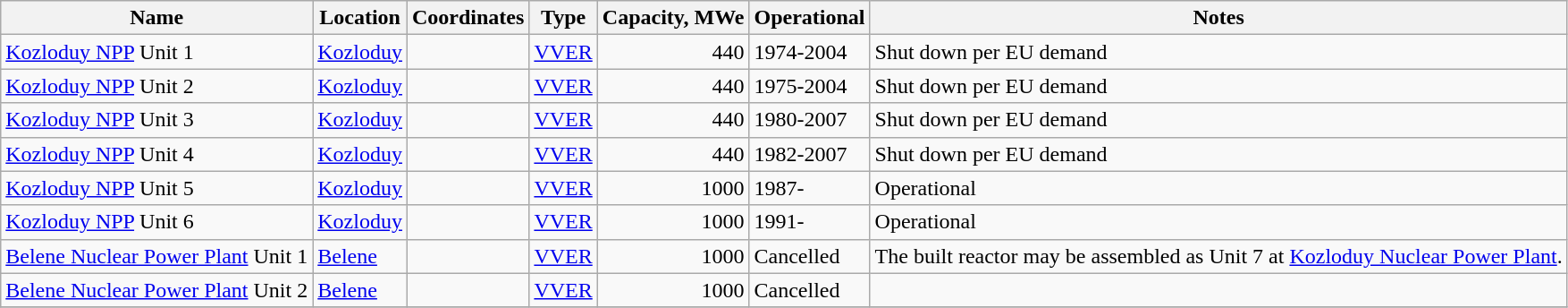<table class="wikitable sortable">
<tr>
<th>Name</th>
<th>Location</th>
<th>Coordinates</th>
<th>Type</th>
<th>Capacity, MWe</th>
<th>Operational</th>
<th>Notes</th>
</tr>
<tr>
<td><a href='#'>Kozloduy NPP</a> Unit 1</td>
<td><a href='#'>Kozloduy</a></td>
<td></td>
<td><a href='#'>VVER</a></td>
<td align="right">440</td>
<td>1974-2004</td>
<td>Shut down per EU demand</td>
</tr>
<tr>
<td><a href='#'>Kozloduy NPP</a> Unit 2</td>
<td><a href='#'>Kozloduy</a></td>
<td></td>
<td><a href='#'>VVER</a></td>
<td align="right">440</td>
<td>1975-2004</td>
<td>Shut down per EU demand</td>
</tr>
<tr>
<td><a href='#'>Kozloduy NPP</a> Unit 3</td>
<td><a href='#'>Kozloduy</a></td>
<td></td>
<td><a href='#'>VVER</a></td>
<td align="right">440</td>
<td>1980-2007</td>
<td>Shut down per EU demand</td>
</tr>
<tr>
<td><a href='#'>Kozloduy NPP</a> Unit 4</td>
<td><a href='#'>Kozloduy</a></td>
<td></td>
<td><a href='#'>VVER</a></td>
<td align="right">440</td>
<td>1982-2007</td>
<td>Shut down per EU demand</td>
</tr>
<tr>
<td><a href='#'>Kozloduy NPP</a> Unit 5</td>
<td><a href='#'>Kozloduy</a></td>
<td></td>
<td><a href='#'>VVER</a></td>
<td align="right">1000</td>
<td>1987-</td>
<td>Operational</td>
</tr>
<tr>
<td><a href='#'>Kozloduy NPP</a> Unit 6</td>
<td><a href='#'>Kozloduy</a></td>
<td></td>
<td><a href='#'>VVER</a></td>
<td align="right">1000</td>
<td>1991-</td>
<td>Operational</td>
</tr>
<tr>
<td><a href='#'>Belene Nuclear Power Plant</a> Unit 1</td>
<td><a href='#'>Belene</a></td>
<td></td>
<td><a href='#'>VVER</a></td>
<td align="right">1000</td>
<td>Cancelled</td>
<td>The built reactor may be assembled as Unit 7 at <a href='#'>Kozloduy Nuclear Power Plant</a>.</td>
</tr>
<tr>
<td><a href='#'>Belene Nuclear Power Plant</a> Unit 2</td>
<td><a href='#'>Belene</a></td>
<td></td>
<td><a href='#'>VVER</a></td>
<td align="right">1000</td>
<td>Cancelled</td>
<td></td>
</tr>
<tr>
</tr>
</table>
